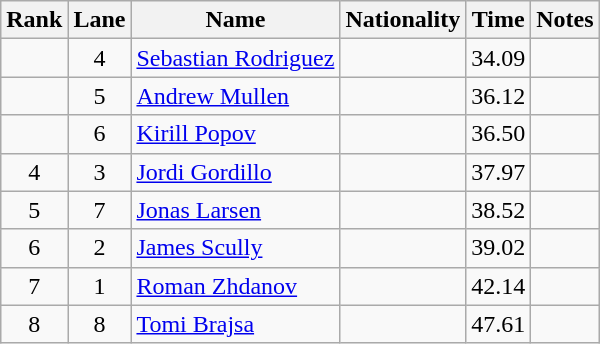<table class="wikitable sortable" style="text-align:center">
<tr>
<th>Rank</th>
<th>Lane</th>
<th>Name</th>
<th>Nationality</th>
<th>Time</th>
<th>Notes</th>
</tr>
<tr>
<td></td>
<td>4</td>
<td align=left><a href='#'>Sebastian Rodriguez</a></td>
<td align=left></td>
<td>34.09</td>
<td></td>
</tr>
<tr>
<td></td>
<td>5</td>
<td align=left><a href='#'>Andrew Mullen</a></td>
<td align=left></td>
<td>36.12</td>
<td></td>
</tr>
<tr>
<td></td>
<td>6</td>
<td align=left><a href='#'>Kirill Popov</a></td>
<td align=left></td>
<td>36.50</td>
<td></td>
</tr>
<tr>
<td>4</td>
<td>3</td>
<td align=left><a href='#'>Jordi Gordillo</a></td>
<td align=left></td>
<td>37.97</td>
<td></td>
</tr>
<tr>
<td>5</td>
<td>7</td>
<td align=left><a href='#'>Jonas Larsen</a></td>
<td align=left></td>
<td>38.52</td>
<td></td>
</tr>
<tr>
<td>6</td>
<td>2</td>
<td align=left><a href='#'>James Scully</a></td>
<td align=left></td>
<td>39.02</td>
<td></td>
</tr>
<tr>
<td>7</td>
<td>1</td>
<td align=left><a href='#'>Roman Zhdanov</a></td>
<td align=left></td>
<td>42.14</td>
<td></td>
</tr>
<tr>
<td>8</td>
<td>8</td>
<td align=left><a href='#'>Tomi Brajsa</a></td>
<td align=left></td>
<td>47.61</td>
<td></td>
</tr>
</table>
